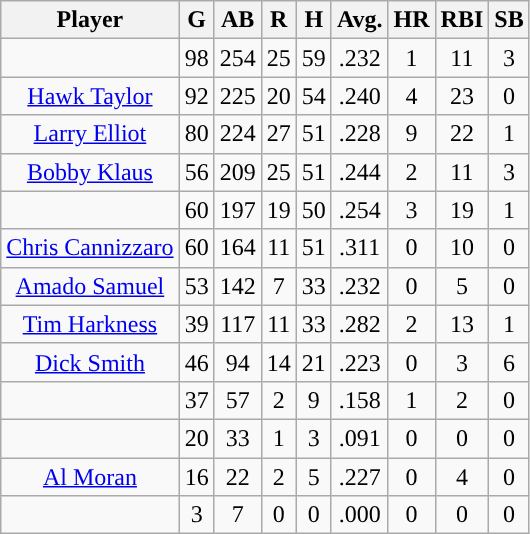<table class="wikitable sortable">
<tr>
<th>Player</th>
<th>G</th>
<th>AB</th>
<th>R</th>
<th>H</th>
<th>Avg.</th>
<th>HR</th>
<th>RBI</th>
<th>SB</th>
</tr>
<tr align="center">
<td></td>
<td>98</td>
<td>254</td>
<td>25</td>
<td>59</td>
<td>.232</td>
<td>1</td>
<td>11</td>
<td>3</td>
</tr>
<tr align="center">
<td><a href='#'>Hawk Taylor</a></td>
<td>92</td>
<td>225</td>
<td>20</td>
<td>54</td>
<td>.240</td>
<td>4</td>
<td>23</td>
<td>0</td>
</tr>
<tr align="center">
<td><a href='#'>Larry Elliot</a></td>
<td>80</td>
<td>224</td>
<td>27</td>
<td>51</td>
<td>.228</td>
<td>9</td>
<td>22</td>
<td>1</td>
</tr>
<tr align="center">
<td><a href='#'>Bobby Klaus</a></td>
<td>56</td>
<td>209</td>
<td>25</td>
<td>51</td>
<td>.244</td>
<td>2</td>
<td>11</td>
<td>3</td>
</tr>
<tr align="center">
<td></td>
<td>60</td>
<td>197</td>
<td>19</td>
<td>50</td>
<td>.254</td>
<td>3</td>
<td>19</td>
<td>1</td>
</tr>
<tr align="center">
<td><a href='#'>Chris Cannizzaro</a></td>
<td>60</td>
<td>164</td>
<td>11</td>
<td>51</td>
<td>.311</td>
<td>0</td>
<td>10</td>
<td>0</td>
</tr>
<tr align="center">
<td><a href='#'>Amado Samuel</a></td>
<td>53</td>
<td>142</td>
<td>7</td>
<td>33</td>
<td>.232</td>
<td>0</td>
<td>5</td>
<td>0</td>
</tr>
<tr align="center">
<td><a href='#'>Tim Harkness</a></td>
<td>39</td>
<td>117</td>
<td>11</td>
<td>33</td>
<td>.282</td>
<td>2</td>
<td>13</td>
<td>1</td>
</tr>
<tr align="center">
<td><a href='#'>Dick Smith</a></td>
<td>46</td>
<td>94</td>
<td>14</td>
<td>21</td>
<td>.223</td>
<td>0</td>
<td>3</td>
<td>6</td>
</tr>
<tr align="center">
<td></td>
<td>37</td>
<td>57</td>
<td>2</td>
<td>9</td>
<td>.158</td>
<td>1</td>
<td>2</td>
<td>0</td>
</tr>
<tr align="center">
<td></td>
<td>20</td>
<td>33</td>
<td>1</td>
<td>3</td>
<td>.091</td>
<td>0</td>
<td>0</td>
<td>0</td>
</tr>
<tr align="center">
<td><a href='#'>Al Moran</a></td>
<td>16</td>
<td>22</td>
<td>2</td>
<td>5</td>
<td>.227</td>
<td>0</td>
<td>4</td>
<td>0</td>
</tr>
<tr align="center">
<td></td>
<td>3</td>
<td>7</td>
<td>0</td>
<td>0</td>
<td>.000</td>
<td>0</td>
<td>0</td>
<td>0</td>
</tr>
</table>
